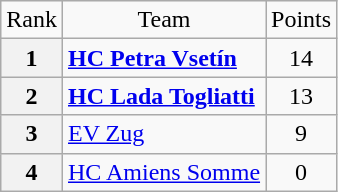<table class="wikitable" style="text-align: center;">
<tr>
<td>Rank</td>
<td>Team</td>
<td>Points</td>
</tr>
<tr>
<th>1</th>
<td style="text-align: left;"> <strong><a href='#'>HC Petra Vsetín</a></strong></td>
<td>14</td>
</tr>
<tr>
<th>2</th>
<td style="text-align: left;"> <strong><a href='#'>HC Lada Togliatti</a></strong></td>
<td>13</td>
</tr>
<tr>
<th>3</th>
<td style="text-align: left;"> <a href='#'>EV Zug</a></td>
<td>9</td>
</tr>
<tr>
<th>4</th>
<td style="text-align: left;"> <a href='#'>HC Amiens Somme</a></td>
<td>0</td>
</tr>
</table>
